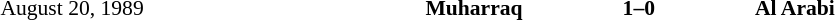<table width=100% cellspacing=1>
<tr>
<th width=10%></th>
<th width=20%></th>
<th width=12%></th>
<th width=20%></th>
<th></th>
</tr>
<tr style=font-size:90%>
<td align=right>August 20, 1989</td>
<td align=right><strong>Muharraq </strong></td>
<td align=center><strong>1–0</strong></td>
<td><strong>Al Arabi</strong></td>
</tr>
</table>
